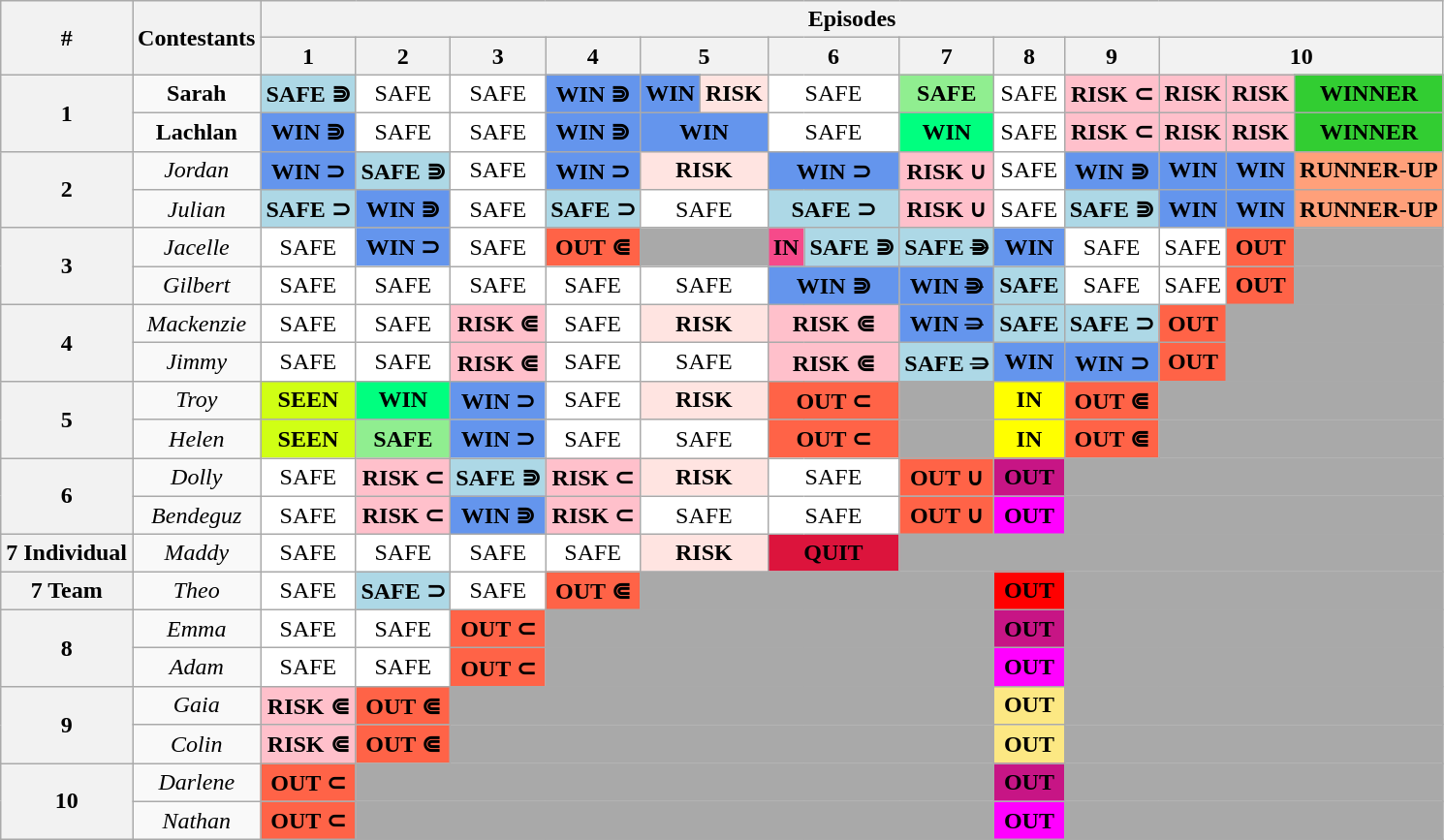<table class="wikitable" style="text-align:center">
<tr>
<th rowspan="2">#</th>
<th rowspan="2">Contestants</th>
<th colspan="15">Episodes</th>
</tr>
<tr>
<th>1</th>
<th>2</th>
<th>3</th>
<th>4</th>
<th colspan="2">5</th>
<th colspan="2">6</th>
<th>7</th>
<th>8</th>
<th>9</th>
<th colspan="3">10</th>
</tr>
<tr>
<th rowspan="2">1</th>
<td><strong>Sarah</strong></td>
<td bgcolor="lightblue"><strong>SAFE ⋑</strong></td>
<td bgcolor="white">SAFE</td>
<td bgcolor="white">SAFE</td>
<td bgcolor="cornflowerblue"><strong>WIN ⋑</strong></td>
<td bgcolor="cornflowerblue"><strong>WIN</strong></td>
<td bgcolor="mistyrose"><strong>RISK</strong></td>
<td colspan="2" bgcolor="white">SAFE</td>
<td bgcolor="lightgreen"><strong>SAFE</strong></td>
<td bgcolor="white">SAFE</td>
<td bgcolor="pink"><strong>RISK ⊂</strong></td>
<td bgcolor="pink"><strong>RISK</strong></td>
<td bgcolor="pink"><strong>RISK</strong></td>
<td bgcolor="limegreen"><strong>WINNER</strong></td>
</tr>
<tr>
<td><strong>Lachlan</strong></td>
<td bgcolor="cornflowerblue"><strong>WIN ⋑</strong></td>
<td bgcolor="white">SAFE</td>
<td bgcolor="white">SAFE</td>
<td bgcolor="cornflowerblue"><strong>WIN ⋑</strong></td>
<td colspan="2" bgcolor="cornflowerblue"><strong>WIN</strong></td>
<td colspan="2" bgcolor="white">SAFE</td>
<td bgcolor="springgreen"><strong>WIN</strong></td>
<td bgcolor="white">SAFE</td>
<td bgcolor="pink"><strong>RISK ⊂</strong></td>
<td bgcolor="pink"><strong>RISK</strong></td>
<td bgcolor="pink"><strong>RISK</strong></td>
<td bgcolor="limegreen"><strong>WINNER</strong></td>
</tr>
<tr>
<th rowspan="2">2</th>
<td><em>Jordan</em></td>
<td bgcolor="cornflowerblue"><strong>WIN ⊃</strong></td>
<td bgcolor="lightblue"><strong>SAFE ⋑</strong></td>
<td bgcolor="white">SAFE</td>
<td bgcolor="cornflowerblue"><strong>WIN ⊃</strong></td>
<td colspan="2" bgcolor="mistyrose"><strong>RISK</strong></td>
<td colspan="2" bgcolor="cornflowerblue"><strong>WIN ⊃</strong></td>
<td bgcolor="pink"><strong>RISK ∪</strong></td>
<td bgcolor="white">SAFE</td>
<td bgcolor="cornflowerblue"><strong>WIN ⋑</strong></td>
<td bgcolor="cornflowerblue"><strong>WIN </strong></td>
<td bgcolor="cornflowerblue"><strong>WIN</strong></td>
<td bgcolor="lightsalmon"><strong>RUNNER-UP</strong></td>
</tr>
<tr>
<td><em>Julian</em></td>
<td bgcolor="lightblue"><strong>SAFE ⊃</strong></td>
<td bgcolor="cornflowerblue"><strong>WIN ⋑</strong></td>
<td bgcolor="white">SAFE</td>
<td bgcolor="lightblue"><strong>SAFE ⊃</strong></td>
<td colspan="2" bgcolor="white">SAFE</td>
<td colspan="2" bgcolor="lightblue"><strong>SAFE ⊃</strong></td>
<td bgcolor="pink"><strong>RISK ∪</strong></td>
<td bgcolor="white">SAFE</td>
<td bgcolor="lightblue"><strong>SAFE ⋑</strong></td>
<td bgcolor="cornflowerblue"><strong>WIN</strong></td>
<td bgcolor="cornflowerblue"><strong>WIN</strong></td>
<td bgcolor="lightsalmon"><strong>RUNNER-UP</strong></td>
</tr>
<tr>
<th rowspan="2">3</th>
<td><em>Jacelle</em></td>
<td bgcolor="white">SAFE</td>
<td bgcolor="cornflowerblue"><strong>WIN ⊃</strong></td>
<td bgcolor="white">SAFE</td>
<td bgcolor="tomato"><strong>OUT ⋐</strong></td>
<td colspan="2" bgcolor="darkgray" colspan="2"></td>
<td bgcolor="#F64A8A"><span><strong>IN</strong></span></td>
<td bgcolor="lightblue"><strong>SAFE ⋑</strong></td>
<td bgcolor="lightblue"><strong>SAFE <s>⋑</s></strong></td>
<td bgcolor="cornflowerblue"><strong>WIN </strong></td>
<td bgcolor="white">SAFE</td>
<td bgcolor="white">SAFE</td>
<td bgcolor="tomato"><strong>OUT</strong></td>
<td bgcolor="darkgray" colspan="10"></td>
</tr>
<tr>
<td><em>Gilbert</em></td>
<td bgcolor="white">SAFE</td>
<td bgcolor="white">SAFE</td>
<td bgcolor="white">SAFE</td>
<td bgcolor="white">SAFE</td>
<td colspan="2" bgcolor="white">SAFE</td>
<td colspan="2" bgcolor="cornflowerblue"><strong>WIN ⋑</strong></td>
<td bgcolor="cornflowerblue"><strong>WIN <s>⋑</s></strong></td>
<td bgcolor="lightblue"><strong>SAFE </strong></td>
<td bgcolor="white">SAFE</td>
<td bgcolor="white">SAFE</td>
<td bgcolor="tomato"><strong>OUT</strong></td>
<td bgcolor="darkgray" colspan="10"></td>
</tr>
<tr>
<th rowspan="2">4</th>
<td><em>Mackenzie</em></td>
<td bgcolor="white">SAFE</td>
<td bgcolor="white">SAFE</td>
<td bgcolor="pink"><strong>RISK ⋐</strong></td>
<td bgcolor="white">SAFE</td>
<td colspan="2" bgcolor="mistyrose"><strong>RISK</strong></td>
<td colspan="2" bgcolor="pink"><strong>RISK ⋐</strong></td>
<td bgcolor="cornflowerblue"><strong>WIN <s>⊃</s></strong></td>
<td bgcolor="lightblue"><strong>SAFE </strong></td>
<td bgcolor="lightblue"><strong>SAFE ⊃</strong></td>
<td bgcolor="tomato"><strong>OUT</strong></td>
<td bgcolor="darkgray" colspan="10"></td>
</tr>
<tr>
<td><em>Jimmy</em></td>
<td bgcolor="white">SAFE</td>
<td bgcolor="white">SAFE</td>
<td bgcolor="pink"><strong>RISK ⋐</strong></td>
<td bgcolor="white">SAFE</td>
<td colspan="2" bgcolor="white">SAFE</td>
<td colspan="2" bgcolor="pink"><strong>RISK ⋐</strong></td>
<td bgcolor="lightblue"><strong>SAFE <s>⊃</s></strong></td>
<td bgcolor="cornflowerblue"><strong>WIN </strong></td>
<td bgcolor="cornflowerblue"><strong>WIN ⊃</strong></td>
<td bgcolor="tomato"><strong>OUT</strong></td>
<td bgcolor="darkgray" colspan="10"></td>
</tr>
<tr>
<th rowspan="2">5</th>
<td><em>Troy</em></td>
<td bgcolor="#D0FF14"><strong>SEEN</strong></td>
<td bgcolor="springgreen"><strong>WIN</strong></td>
<td bgcolor="cornflowerblue"><strong>WIN ⊃</strong></td>
<td bgcolor="white">SAFE</td>
<td colspan="2" bgcolor="mistyrose"><strong>RISK</strong></td>
<td colspan="2" bgcolor="tomato"><strong>OUT ⊂</strong></td>
<td bgcolor="darkgray" colspan="1"></td>
<td bgcolor="yellow"><strong>IN </strong></td>
<td bgcolor="tomato"><strong>OUT ⋐</strong></td>
<td bgcolor="darkgray" colspan="10"></td>
</tr>
<tr>
<td><em>Helen</em></td>
<td bgcolor="#D0FF14"><strong>SEEN</strong></td>
<td bgcolor="lightgreen"><strong>SAFE</strong></td>
<td bgcolor="cornflowerblue"><strong>WIN ⊃</strong></td>
<td bgcolor="white">SAFE</td>
<td colspan="2" bgcolor="white">SAFE</td>
<td colspan="2" bgcolor="tomato"><strong>OUT ⊂</strong></td>
<td bgcolor="darkgray" colspan="1"></td>
<td bgcolor="yellow"><strong>IN </strong></td>
<td bgcolor="tomato"><strong>OUT ⋐</strong></td>
<td bgcolor="darkgray" colspan="10"></td>
</tr>
<tr>
<th rowspan="2">6</th>
<td><em>Dolly</em></td>
<td bgcolor="white">SAFE</td>
<td bgcolor="pink"><strong>RISK ⊂</strong></td>
<td bgcolor="lightblue"><strong>SAFE ⋑</strong></td>
<td bgcolor="pink"><strong>RISK ⊂</strong></td>
<td colspan="2" bgcolor="mistyrose"><strong>RISK</strong></td>
<td colspan="2" bgcolor="white">SAFE</td>
<td bgcolor="tomato"><strong>OUT ∪</strong></td>
<td bgcolor="mediumvioletred"><span><strong>OUT</strong></span></td>
<td bgcolor="darkgray" colspan="5"></td>
</tr>
<tr>
<td><em>Bendeguz</em></td>
<td bgcolor="white">SAFE</td>
<td bgcolor="pink"><strong>RISK ⊂</strong></td>
<td bgcolor="cornflowerblue"><strong>WIN ⋑</strong></td>
<td bgcolor="pink"><strong>RISK ⊂</strong></td>
<td colspan="2" bgcolor="white">SAFE</td>
<td colspan="2" bgcolor="white">SAFE</td>
<td bgcolor="tomato"><strong>OUT ∪</strong></td>
<td bgcolor="magenta"><span><strong>OUT</strong></span></td>
<td bgcolor="darkgray" colspan="5"></td>
</tr>
<tr>
<th rowspan="1">7 Individual</th>
<td><em>Maddy</em></td>
<td bgcolor="white">SAFE</td>
<td bgcolor="white">SAFE</td>
<td bgcolor="white">SAFE</td>
<td bgcolor="white">SAFE</td>
<td colspan="2" bgcolor="mistyrose"><strong>RISK</strong></td>
<td colspan="2" bgcolor="crimson"><span><strong>QUIT</strong></span></td>
<td bgcolor="darkgray" colspan="6"></td>
</tr>
<tr>
<th rowspan="1">7 Team</th>
<td><em>Theo</em></td>
<td bgcolor="white">SAFE</td>
<td bgcolor="lightblue"><strong>SAFE ⊃</strong></td>
<td bgcolor="white">SAFE</td>
<td bgcolor="tomato"><strong>OUT ⋐</strong></td>
<td bgcolor="darkgray" colspan="5"></td>
<td bgcolor="red"><span><strong>OUT</strong></span></td>
<td bgcolor="darkgray" colspan="5"></td>
</tr>
<tr>
<th rowspan="2">8</th>
<td><em>Emma</em></td>
<td bgcolor="white">SAFE</td>
<td bgcolor="white">SAFE</td>
<td bgcolor="tomato"><strong>OUT ⊂</strong></td>
<td bgcolor="darkgray" colspan="6"></td>
<td bgcolor="mediumvioletred"><span><strong>OUT</strong></span></td>
<td bgcolor="darkgray" colspan="5"></td>
</tr>
<tr>
<td><em>Adam</em></td>
<td bgcolor="white">SAFE</td>
<td bgcolor="white">SAFE</td>
<td bgcolor="tomato"><strong>OUT ⊂</strong></td>
<td bgcolor="darkgray" colspan="6"></td>
<td bgcolor="magenta"><span><strong>OUT</strong></span></td>
<td bgcolor="darkgray" colspan="5"></td>
</tr>
<tr>
<th rowspan="2">9</th>
<td><em>Gaia</em></td>
<td bgcolor="pink"><strong>RISK ⋐</strong></td>
<td bgcolor="tomato"><strong>OUT ⋐</strong></td>
<td bgcolor="darkgray" colspan="7"></td>
<td bgcolor="#FCE883"><strong>OUT </strong></td>
<td bgcolor="darkgray" colspan="5"></td>
</tr>
<tr>
<td><em>Colin</em></td>
<td bgcolor="pink"><strong>RISK ⋐</strong></td>
<td bgcolor="tomato"><strong>OUT ⋐</strong></td>
<td bgcolor="darkgray" colspan="7"></td>
<td bgcolor="#FCE883"><strong>OUT </strong></td>
<td bgcolor="darkgray" colspan="5"></td>
</tr>
<tr>
<th rowspan="2">10</th>
<td><em>Darlene</em></td>
<td bgcolor="tomato"><strong>OUT ⊂</strong></td>
<td bgcolor="darkgray" colspan="8"></td>
<td bgcolor="mediumvioletred"><span><strong>OUT</strong></span></td>
<td bgcolor="darkgray" colspan="5"></td>
</tr>
<tr>
<td><em>Nathan</em></td>
<td bgcolor="tomato"><strong>OUT ⊂</strong></td>
<td bgcolor="darkgray" colspan="8"></td>
<td bgcolor="magenta"><span><strong>OUT</strong></span></td>
<td bgcolor="darkgray" colspan="5"></td>
</tr>
</table>
